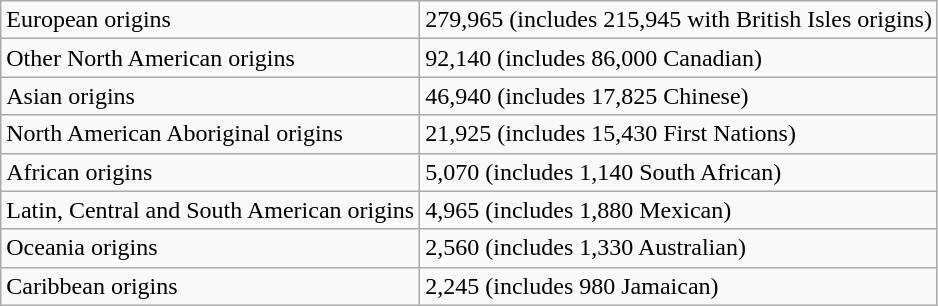<table class="wikitable">
<tr>
<td>European origins</td>
<td>279,965 (includes 215,945 with British Isles origins)</td>
</tr>
<tr>
<td>Other North American origins</td>
<td>92,140 (includes 86,000 Canadian)</td>
</tr>
<tr>
<td>Asian origins</td>
<td>46,940 (includes 17,825 Chinese)</td>
</tr>
<tr>
<td>North American Aboriginal origins</td>
<td>21,925 (includes 15,430 First Nations)</td>
</tr>
<tr>
<td>African origins</td>
<td>5,070 (includes 1,140 South African)</td>
</tr>
<tr>
<td>Latin, Central and South American origins</td>
<td>4,965 (includes 1,880 Mexican)</td>
</tr>
<tr>
<td>Oceania origins</td>
<td>2,560 (includes 1,330 Australian)</td>
</tr>
<tr>
<td>Caribbean origins</td>
<td>2,245 (includes 980 Jamaican)</td>
</tr>
</table>
